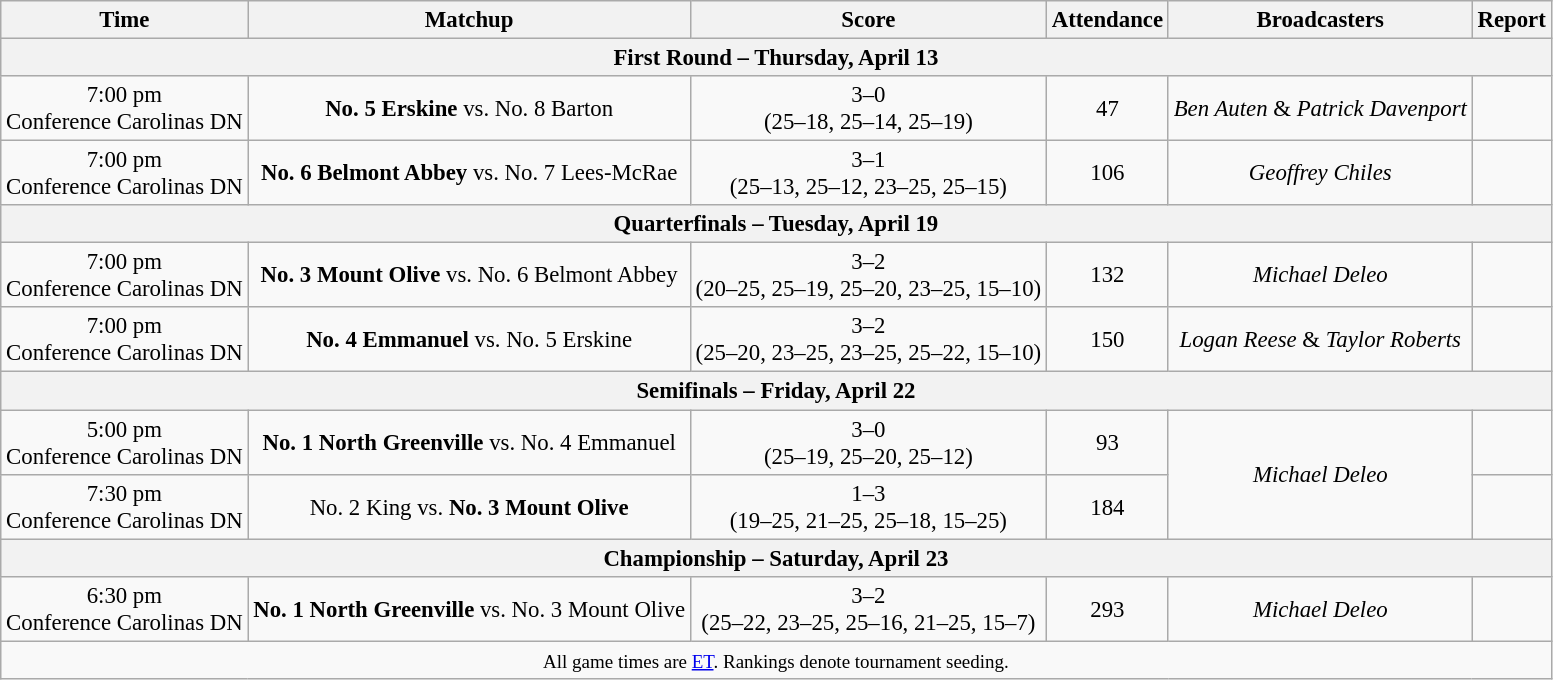<table class="wikitable" style="font-size: 95%;text-align:center">
<tr>
<th>Time</th>
<th>Matchup</th>
<th>Score</th>
<th>Attendance</th>
<th>Broadcasters</th>
<th>Report</th>
</tr>
<tr>
<th colspan=6>First Round – Thursday, April 13</th>
</tr>
<tr>
<td>7:00 pm<br>Conference Carolinas DN</td>
<td><strong>No. 5 Erskine</strong> vs. No. 8 Barton</td>
<td>3–0<br> (25–18, 25–14, 25–19)</td>
<td>47</td>
<td><em>Ben Auten</em> & <em>Patrick Davenport</em></td>
<td></td>
</tr>
<tr>
<td>7:00 pm<br>Conference Carolinas DN</td>
<td><strong>No. 6 Belmont Abbey</strong> vs. No. 7 Lees-McRae</td>
<td>3–1<br>(25–13, 25–12, 23–25, 25–15)</td>
<td>106</td>
<td><em>Geoffrey Chiles</em></td>
<td></td>
</tr>
<tr>
<th colspan=6>Quarterfinals – Tuesday, April 19</th>
</tr>
<tr>
<td>7:00 pm<br>Conference Carolinas DN</td>
<td><strong>No. 3 Mount Olive</strong> vs. No. 6 Belmont Abbey</td>
<td>3–2<br>(20–25, 25–19, 25–20, 23–25, 15–10)</td>
<td>132</td>
<td><em>Michael Deleo</em></td>
<td></td>
</tr>
<tr>
<td>7:00 pm<br>Conference Carolinas DN</td>
<td><strong>No. 4 Emmanuel</strong> vs. No. 5 Erskine</td>
<td>3–2<br>(25–20, 23–25, 23–25, 25–22, 15–10)</td>
<td>150</td>
<td><em>Logan Reese</em> & <em>Taylor Roberts</em></td>
<td></td>
</tr>
<tr>
<th colspan=6>Semifinals – Friday, April 22</th>
</tr>
<tr>
<td>5:00 pm<br>Conference Carolinas DN</td>
<td><strong>No. 1 North Greenville</strong> vs. No. 4 Emmanuel</td>
<td>3–0<br>(25–19, 25–20, 25–12)</td>
<td>93</td>
<td rowspan=2><em>Michael Deleo</em></td>
<td></td>
</tr>
<tr>
<td>7:30 pm<br>Conference Carolinas DN</td>
<td>No. 2 King vs. <strong>No. 3 Mount Olive</strong></td>
<td>1–3<br>(19–25, 21–25, 25–18, 15–25)</td>
<td>184</td>
<td></td>
</tr>
<tr>
<th colspan=6>Championship – Saturday, April 23</th>
</tr>
<tr>
<td>6:30 pm<br>Conference Carolinas DN</td>
<td><strong>No. 1 North Greenville</strong> vs. No. 3 Mount Olive</td>
<td>3–2<br>(25–22, 23–25, 25–16, 21–25, 15–7)</td>
<td>293</td>
<td><em>Michael Deleo</em></td>
<td></td>
</tr>
<tr>
<td colspan=6><small>All game times are <a href='#'>ET</a>. Rankings denote tournament seeding.</small></td>
</tr>
</table>
